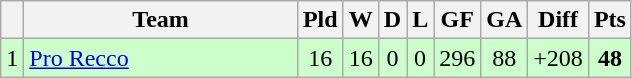<table class="wikitable sortable" style="text-align:center">
<tr>
<th></th>
<th width="175">Team</th>
<th>Pld</th>
<th>W</th>
<th>D</th>
<th>L</th>
<th>GF</th>
<th>GA</th>
<th>Diff</th>
<th>Pts</th>
</tr>
<tr style="background: #CCFFCC;">
<td>1</td>
<td align=left><a href='#'>Pro Recco</a></td>
<td>16</td>
<td>16</td>
<td>0</td>
<td>0</td>
<td>296</td>
<td>88</td>
<td>+208</td>
<td><strong>48</strong></td>
</tr>
</table>
